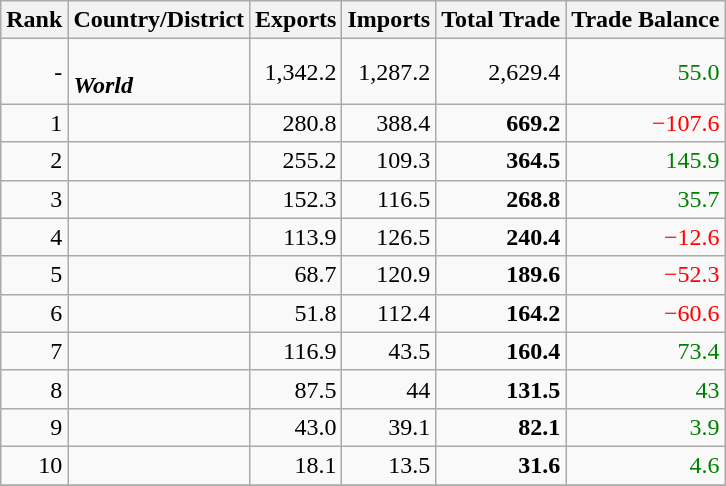<table class="wikitable sortable" style="text-align: right">
<tr>
<th>Rank</th>
<th>Country/District</th>
<th>Exports</th>
<th>Imports</th>
<th>Total Trade</th>
<th>Trade Balance</th>
</tr>
<tr>
<td>-</td>
<td align="left"><br><strong><em>World</em></strong></td>
<td>1,342.2</td>
<td>1,287.2</td>
<td>2,629.4</td>
<td style="color:green;">55.0</td>
</tr>
<tr>
<td>1</td>
<td align="left"></td>
<td>280.8</td>
<td>388.4</td>
<td><strong>669.2</strong></td>
<td style="color:red;">−107.6</td>
</tr>
<tr>
<td>2</td>
<td align="left"></td>
<td>255.2</td>
<td>109.3</td>
<td><strong>364.5</strong></td>
<td style="color:green;">145.9</td>
</tr>
<tr>
<td>3</td>
<td align="left"></td>
<td>152.3</td>
<td>116.5</td>
<td><strong>268.8</strong></td>
<td style="color:green;">35.7</td>
</tr>
<tr>
<td>4</td>
<td align="left"></td>
<td>113.9</td>
<td>126.5</td>
<td><strong>240.4</strong></td>
<td style="color:red;">−12.6</td>
</tr>
<tr>
<td>5</td>
<td align="left"></td>
<td>68.7</td>
<td>120.9</td>
<td><strong>189.6</strong></td>
<td style="color:red;">−52.3</td>
</tr>
<tr>
<td>6</td>
<td align="left"></td>
<td>51.8</td>
<td>112.4</td>
<td><strong>164.2</strong></td>
<td style="color:red;">−60.6</td>
</tr>
<tr>
<td>7</td>
<td align="left"></td>
<td>116.9</td>
<td>43.5</td>
<td><strong>160.4</strong></td>
<td style="color:green;">73.4</td>
</tr>
<tr>
<td>8</td>
<td align="left"></td>
<td>87.5</td>
<td>44</td>
<td><strong>131.5</strong></td>
<td style="color:green;">43</td>
</tr>
<tr>
<td>9</td>
<td align="left"></td>
<td>43.0</td>
<td>39.1</td>
<td><strong>82.1</strong></td>
<td style="color:green;">3.9</td>
</tr>
<tr>
<td>10</td>
<td align="left"></td>
<td>18.1</td>
<td>13.5</td>
<td><strong>31.6</strong></td>
<td style="color:green;">4.6</td>
</tr>
<tr>
</tr>
</table>
